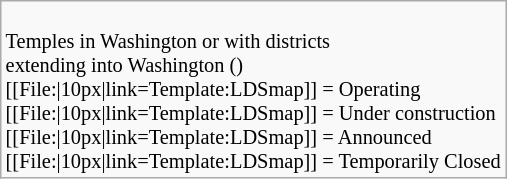<table class="wikitable floatright" style="font-size: 85%;">
<tr>
<td><br>Temples in Washington or with districts<br>extending into Washington ()<br>
[[File:|10px|link=Template:LDSmap]] = Operating<br>
[[File:|10px|link=Template:LDSmap]] = Under construction<br>
[[File:|10px|link=Template:LDSmap]] = Announced<br>
[[File:|10px|link=Template:LDSmap]] = Temporarily Closed</td>
</tr>
</table>
